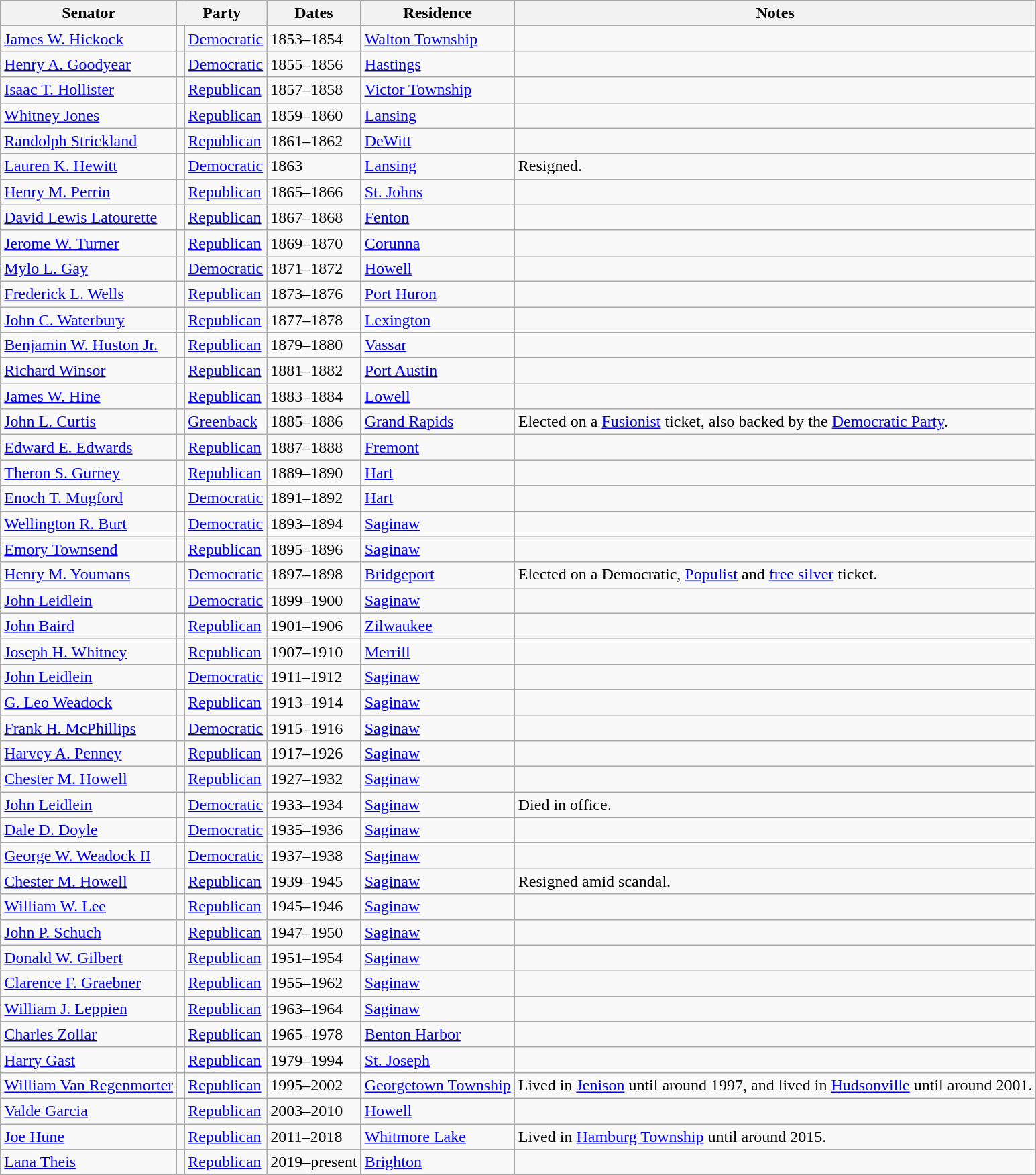<table class=wikitable>
<tr valign=bottom>
<th>Senator</th>
<th colspan="2">Party</th>
<th>Dates</th>
<th>Residence</th>
<th>Notes</th>
</tr>
<tr>
<td><a href='#'>James W. Hickock</a></td>
<td bgcolor=></td>
<td><a href='#'>Democratic</a></td>
<td>1853–1854</td>
<td><a href='#'>Walton Township</a></td>
<td></td>
</tr>
<tr>
<td><a href='#'>Henry A. Goodyear</a></td>
<td bgcolor=></td>
<td><a href='#'>Democratic</a></td>
<td>1855–1856</td>
<td><a href='#'>Hastings</a></td>
<td></td>
</tr>
<tr>
<td><a href='#'>Isaac T. Hollister</a></td>
<td bgcolor=></td>
<td><a href='#'>Republican</a></td>
<td>1857–1858</td>
<td><a href='#'>Victor Township</a></td>
<td></td>
</tr>
<tr>
<td><a href='#'>Whitney Jones</a></td>
<td bgcolor=></td>
<td><a href='#'>Republican</a></td>
<td>1859–1860</td>
<td><a href='#'>Lansing</a></td>
<td></td>
</tr>
<tr>
<td><a href='#'>Randolph Strickland</a></td>
<td bgcolor=></td>
<td><a href='#'>Republican</a></td>
<td>1861–1862</td>
<td><a href='#'>DeWitt</a></td>
<td></td>
</tr>
<tr>
<td><a href='#'>Lauren K. Hewitt</a></td>
<td bgcolor=></td>
<td><a href='#'>Democratic</a></td>
<td>1863</td>
<td><a href='#'>Lansing</a></td>
<td>Resigned.</td>
</tr>
<tr>
<td><a href='#'>Henry M. Perrin</a></td>
<td bgcolor=></td>
<td><a href='#'>Republican</a></td>
<td>1865–1866</td>
<td><a href='#'>St. Johns</a></td>
<td></td>
</tr>
<tr>
<td><a href='#'>David Lewis Latourette</a></td>
<td bgcolor=></td>
<td><a href='#'>Republican</a></td>
<td>1867–1868</td>
<td><a href='#'>Fenton</a></td>
<td></td>
</tr>
<tr>
<td><a href='#'>Jerome W. Turner</a></td>
<td bgcolor=></td>
<td><a href='#'>Republican</a></td>
<td>1869–1870</td>
<td><a href='#'>Corunna</a></td>
<td></td>
</tr>
<tr>
<td><a href='#'>Mylo L. Gay</a></td>
<td bgcolor=></td>
<td><a href='#'>Democratic</a></td>
<td>1871–1872</td>
<td><a href='#'>Howell</a></td>
<td></td>
</tr>
<tr>
<td><a href='#'>Frederick L. Wells</a></td>
<td bgcolor=></td>
<td><a href='#'>Republican</a></td>
<td>1873–1876</td>
<td><a href='#'>Port Huron</a></td>
<td></td>
</tr>
<tr>
<td><a href='#'>John C. Waterbury</a></td>
<td bgcolor=></td>
<td><a href='#'>Republican</a></td>
<td>1877–1878</td>
<td><a href='#'>Lexington</a></td>
<td></td>
</tr>
<tr>
<td><a href='#'>Benjamin W. Huston Jr.</a></td>
<td bgcolor=></td>
<td><a href='#'>Republican</a></td>
<td>1879–1880</td>
<td><a href='#'>Vassar</a></td>
<td></td>
</tr>
<tr>
<td><a href='#'>Richard Winsor</a></td>
<td bgcolor=></td>
<td><a href='#'>Republican</a></td>
<td>1881–1882</td>
<td><a href='#'>Port Austin</a></td>
<td></td>
</tr>
<tr>
<td><a href='#'>James W. Hine</a></td>
<td bgcolor=></td>
<td><a href='#'>Republican</a></td>
<td>1883–1884</td>
<td><a href='#'>Lowell</a></td>
<td></td>
</tr>
<tr>
<td><a href='#'>John L. Curtis</a></td>
<td bgcolor=></td>
<td><a href='#'>Greenback</a></td>
<td>1885–1886</td>
<td><a href='#'>Grand Rapids</a></td>
<td>Elected on a <a href='#'>Fusionist</a> ticket, also backed by the <a href='#'>Democratic Party</a>.</td>
</tr>
<tr>
<td><a href='#'>Edward E. Edwards</a></td>
<td bgcolor=></td>
<td><a href='#'>Republican</a></td>
<td>1887–1888</td>
<td><a href='#'>Fremont</a></td>
<td></td>
</tr>
<tr>
<td><a href='#'>Theron S. Gurney</a></td>
<td bgcolor=></td>
<td><a href='#'>Republican</a></td>
<td>1889–1890</td>
<td><a href='#'>Hart</a></td>
<td></td>
</tr>
<tr>
<td><a href='#'>Enoch T. Mugford</a></td>
<td bgcolor=></td>
<td><a href='#'>Democratic</a></td>
<td>1891–1892</td>
<td><a href='#'>Hart</a></td>
<td></td>
</tr>
<tr>
<td><a href='#'>Wellington R. Burt</a></td>
<td bgcolor=></td>
<td><a href='#'>Democratic</a></td>
<td>1893–1894</td>
<td><a href='#'>Saginaw</a></td>
<td></td>
</tr>
<tr>
<td><a href='#'>Emory Townsend</a></td>
<td bgcolor=></td>
<td><a href='#'>Republican</a></td>
<td>1895–1896</td>
<td><a href='#'>Saginaw</a></td>
<td></td>
</tr>
<tr>
<td><a href='#'>Henry M. Youmans</a></td>
<td bgcolor=></td>
<td><a href='#'>Democratic</a></td>
<td>1897–1898</td>
<td><a href='#'>Bridgeport</a></td>
<td>Elected on a Democratic, <a href='#'>Populist</a> and <a href='#'>free silver</a> ticket.</td>
</tr>
<tr>
<td><a href='#'>John Leidlein</a></td>
<td bgcolor=></td>
<td><a href='#'>Democratic</a></td>
<td>1899–1900</td>
<td><a href='#'>Saginaw</a></td>
<td></td>
</tr>
<tr>
<td><a href='#'>John Baird</a></td>
<td bgcolor=></td>
<td><a href='#'>Republican</a></td>
<td>1901–1906</td>
<td><a href='#'>Zilwaukee</a></td>
<td></td>
</tr>
<tr>
<td><a href='#'>Joseph H. Whitney</a></td>
<td bgcolor=></td>
<td><a href='#'>Republican</a></td>
<td>1907–1910</td>
<td><a href='#'>Merrill</a></td>
<td></td>
</tr>
<tr>
<td><a href='#'>John Leidlein</a></td>
<td bgcolor=></td>
<td><a href='#'>Democratic</a></td>
<td>1911–1912</td>
<td><a href='#'>Saginaw</a></td>
<td></td>
</tr>
<tr>
<td><a href='#'>G. Leo Weadock</a></td>
<td bgcolor=></td>
<td><a href='#'>Republican</a></td>
<td>1913–1914</td>
<td><a href='#'>Saginaw</a></td>
<td></td>
</tr>
<tr>
<td><a href='#'>Frank H. McPhillips</a></td>
<td bgcolor=></td>
<td><a href='#'>Democratic</a></td>
<td>1915–1916</td>
<td><a href='#'>Saginaw</a></td>
<td></td>
</tr>
<tr>
<td><a href='#'>Harvey A. Penney</a></td>
<td bgcolor=></td>
<td><a href='#'>Republican</a></td>
<td>1917–1926</td>
<td><a href='#'>Saginaw</a></td>
<td></td>
</tr>
<tr>
<td><a href='#'>Chester M. Howell</a></td>
<td bgcolor=></td>
<td><a href='#'>Republican</a></td>
<td>1927–1932</td>
<td><a href='#'>Saginaw</a></td>
<td></td>
</tr>
<tr>
<td><a href='#'>John Leidlein</a></td>
<td bgcolor=></td>
<td><a href='#'>Democratic</a></td>
<td>1933–1934</td>
<td><a href='#'>Saginaw</a></td>
<td>Died in office.</td>
</tr>
<tr>
<td><a href='#'>Dale D. Doyle</a></td>
<td bgcolor=></td>
<td><a href='#'>Democratic</a></td>
<td>1935–1936</td>
<td><a href='#'>Saginaw</a></td>
<td></td>
</tr>
<tr>
<td><a href='#'>George W. Weadock II</a></td>
<td bgcolor=></td>
<td><a href='#'>Democratic</a></td>
<td>1937–1938</td>
<td><a href='#'>Saginaw</a></td>
<td></td>
</tr>
<tr>
<td><a href='#'>Chester M. Howell</a></td>
<td bgcolor=></td>
<td><a href='#'>Republican</a></td>
<td>1939–1945</td>
<td><a href='#'>Saginaw</a></td>
<td>Resigned amid scandal.</td>
</tr>
<tr>
<td><a href='#'>William W. Lee</a></td>
<td bgcolor=></td>
<td><a href='#'>Republican</a></td>
<td>1945–1946</td>
<td><a href='#'>Saginaw</a></td>
<td></td>
</tr>
<tr>
<td><a href='#'>John P. Schuch</a></td>
<td bgcolor=></td>
<td><a href='#'>Republican</a></td>
<td>1947–1950</td>
<td><a href='#'>Saginaw</a></td>
<td></td>
</tr>
<tr>
<td><a href='#'>Donald W. Gilbert</a></td>
<td bgcolor=></td>
<td><a href='#'>Republican</a></td>
<td>1951–1954</td>
<td><a href='#'>Saginaw</a></td>
<td></td>
</tr>
<tr>
<td><a href='#'>Clarence F. Graebner</a></td>
<td bgcolor=></td>
<td><a href='#'>Republican</a></td>
<td>1955–1962</td>
<td><a href='#'>Saginaw</a></td>
<td></td>
</tr>
<tr>
<td><a href='#'>William J. Leppien</a></td>
<td bgcolor=></td>
<td><a href='#'>Republican</a></td>
<td>1963–1964</td>
<td><a href='#'>Saginaw</a></td>
<td></td>
</tr>
<tr>
<td><a href='#'>Charles Zollar</a></td>
<td bgcolor=></td>
<td><a href='#'>Republican</a></td>
<td>1965–1978</td>
<td><a href='#'>Benton Harbor</a></td>
<td></td>
</tr>
<tr>
<td><a href='#'>Harry Gast</a></td>
<td bgcolor=></td>
<td><a href='#'>Republican</a></td>
<td>1979–1994</td>
<td><a href='#'>St. Joseph</a></td>
<td></td>
</tr>
<tr>
<td><a href='#'>William Van Regenmorter</a></td>
<td bgcolor=></td>
<td><a href='#'>Republican</a></td>
<td>1995–2002</td>
<td><a href='#'>Georgetown Township</a></td>
<td>Lived in <a href='#'>Jenison</a> until around 1997, and lived in <a href='#'>Hudsonville</a> until around 2001.</td>
</tr>
<tr>
<td><a href='#'>Valde Garcia</a></td>
<td bgcolor=></td>
<td><a href='#'>Republican</a></td>
<td>2003–2010</td>
<td><a href='#'>Howell</a></td>
<td></td>
</tr>
<tr>
<td><a href='#'>Joe Hune</a></td>
<td bgcolor=></td>
<td><a href='#'>Republican</a></td>
<td>2011–2018</td>
<td><a href='#'>Whitmore Lake</a></td>
<td>Lived in <a href='#'>Hamburg Township</a> until around 2015.</td>
</tr>
<tr>
<td><a href='#'>Lana Theis</a></td>
<td bgcolor=></td>
<td><a href='#'>Republican</a></td>
<td>2019–present</td>
<td><a href='#'>Brighton</a></td>
<td></td>
</tr>
</table>
